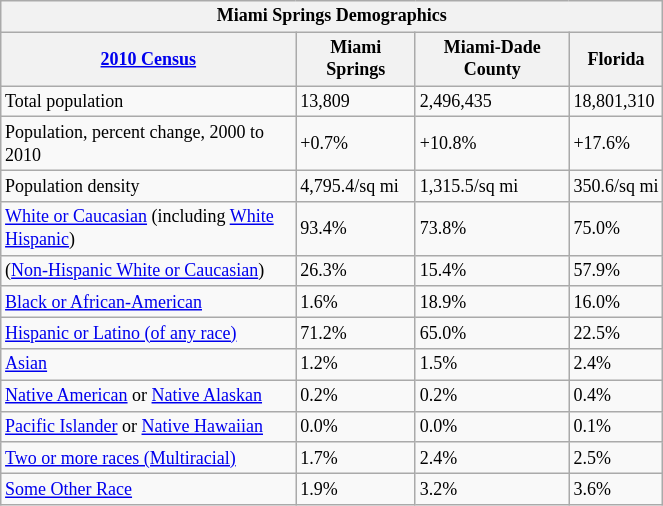<table class="wikitable" style="float: center; margin-right: 2em; width: 35%; font-size: 75%;">
<tr>
<th colspan=4>Miami Springs Demographics</th>
</tr>
<tr>
<th><a href='#'>2010 Census</a></th>
<th>Miami Springs</th>
<th>Miami-Dade County</th>
<th>Florida</th>
</tr>
<tr>
<td>Total population</td>
<td>13,809</td>
<td>2,496,435</td>
<td>18,801,310</td>
</tr>
<tr>
<td>Population, percent change, 2000 to 2010</td>
<td>+0.7%</td>
<td>+10.8%</td>
<td>+17.6%</td>
</tr>
<tr>
<td>Population density</td>
<td>4,795.4/sq mi</td>
<td>1,315.5/sq mi</td>
<td>350.6/sq mi</td>
</tr>
<tr>
<td><a href='#'>White or Caucasian</a> (including <a href='#'>White Hispanic</a>)</td>
<td>93.4%</td>
<td>73.8%</td>
<td>75.0%</td>
</tr>
<tr>
<td>(<a href='#'>Non-Hispanic White or Caucasian</a>)</td>
<td>26.3%</td>
<td>15.4%</td>
<td>57.9%</td>
</tr>
<tr>
<td><a href='#'>Black or African-American</a></td>
<td>1.6%</td>
<td>18.9%</td>
<td>16.0%</td>
</tr>
<tr>
<td><a href='#'>Hispanic or Latino (of any race)</a></td>
<td>71.2%</td>
<td>65.0%</td>
<td>22.5%</td>
</tr>
<tr>
<td><a href='#'>Asian</a></td>
<td>1.2%</td>
<td>1.5%</td>
<td>2.4%</td>
</tr>
<tr>
<td><a href='#'>Native American</a> or <a href='#'>Native Alaskan</a></td>
<td>0.2%</td>
<td>0.2%</td>
<td>0.4%</td>
</tr>
<tr>
<td><a href='#'>Pacific Islander</a> or <a href='#'>Native Hawaiian</a></td>
<td>0.0%</td>
<td>0.0%</td>
<td>0.1%</td>
</tr>
<tr>
<td><a href='#'>Two or more races (Multiracial)</a></td>
<td>1.7%</td>
<td>2.4%</td>
<td>2.5%</td>
</tr>
<tr>
<td><a href='#'>Some Other Race</a></td>
<td>1.9%</td>
<td>3.2%</td>
<td>3.6%</td>
</tr>
</table>
